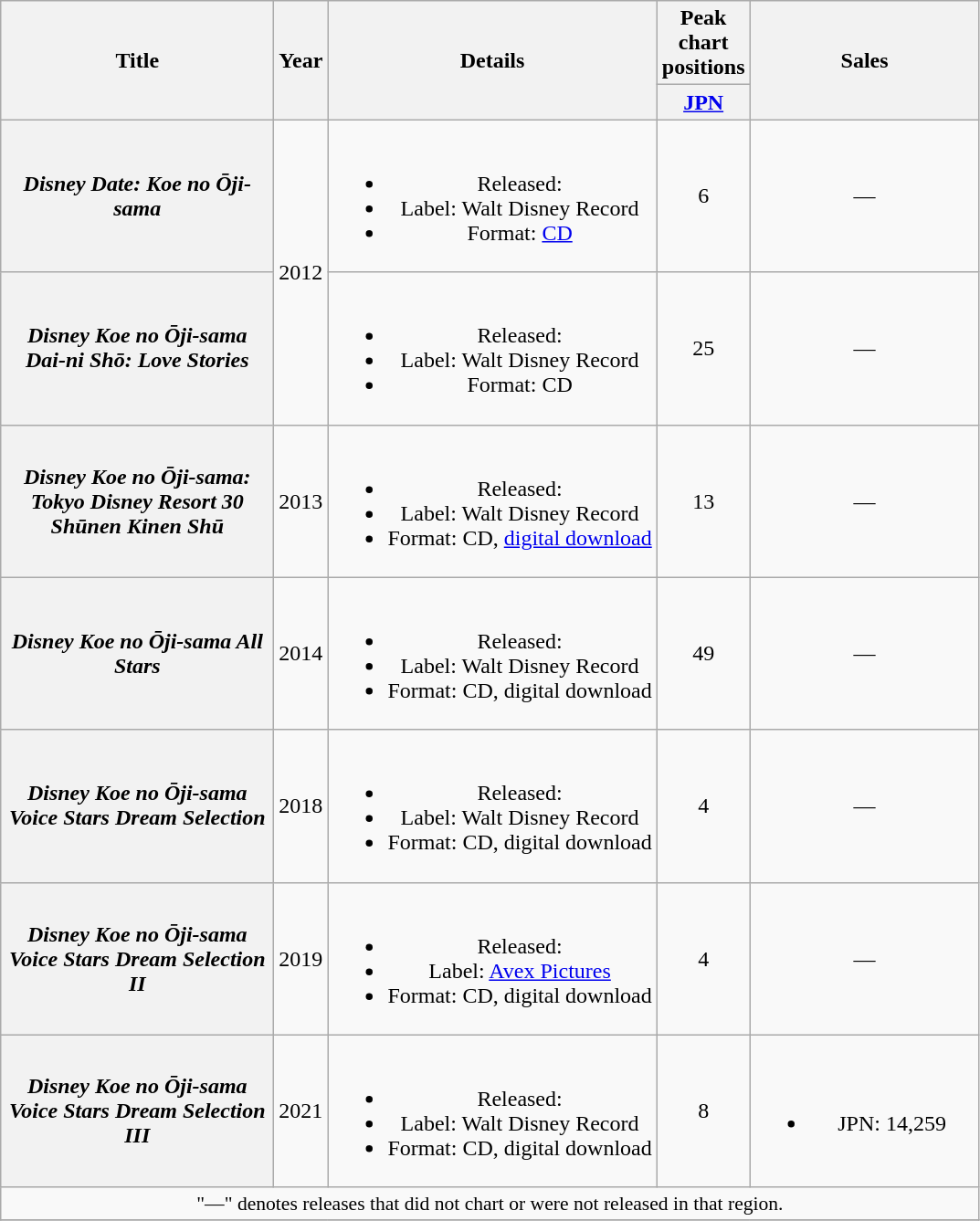<table class="wikitable plainrowheaders" style="text-align:center;">
<tr>
<th rowspan="2" style="width:12em;">Title</th>
<th rowspan="2">Year</th>
<th rowspan="2">Details</th>
<th colspan="1">Peak chart positions</th>
<th rowspan="2" style="width:10em;">Sales<br></th>
</tr>
<tr>
<th width="30"><a href='#'>JPN</a><br></th>
</tr>
<tr>
<th scope="row"><em>Disney Date: Koe no Ōji-sama</em></th>
<td rowspan="2">2012</td>
<td><br><ul><li>Released: </li><li>Label: Walt Disney Record</li><li>Format: <a href='#'>CD</a></li></ul></td>
<td>6</td>
<td>—</td>
</tr>
<tr>
<th scope="row"><em>Disney Koe no Ōji-sama Dai-ni Shō: Love Stories</em></th>
<td><br><ul><li>Released: </li><li>Label: Walt Disney Record</li><li>Format: CD</li></ul></td>
<td>25</td>
<td>—</td>
</tr>
<tr>
<th scope="row"><em>Disney Koe no Ōji-sama: Tokyo Disney Resort 30 Shūnen Kinen Shū</em></th>
<td>2013</td>
<td><br><ul><li>Released: </li><li>Label: Walt Disney Record</li><li>Format: CD, <a href='#'>digital download</a></li></ul></td>
<td>13</td>
<td>—</td>
</tr>
<tr>
<th scope="row"><em>Disney Koe no Ōji-sama All Stars</em></th>
<td>2014</td>
<td><br><ul><li>Released: </li><li>Label: Walt Disney Record</li><li>Format: CD, digital download</li></ul></td>
<td>49</td>
<td>—</td>
</tr>
<tr>
<th scope="row"><em>Disney Koe no Ōji-sama Voice Stars Dream Selection</em></th>
<td>2018</td>
<td><br><ul><li>Released: </li><li>Label: Walt Disney Record</li><li>Format: CD, digital download</li></ul></td>
<td>4</td>
<td>—</td>
</tr>
<tr>
<th scope="row"><em>Disney Koe no Ōji-sama Voice Stars Dream Selection II</em></th>
<td>2019</td>
<td><br><ul><li>Released: </li><li>Label: <a href='#'>Avex Pictures</a></li><li>Format: CD, digital download</li></ul></td>
<td>4</td>
<td>—</td>
</tr>
<tr>
<th scope="row"><em>Disney Koe no Ōji-sama Voice Stars Dream Selection III</em></th>
<td>2021</td>
<td><br><ul><li>Released: </li><li>Label: Walt Disney Record</li><li>Format: CD, digital download</li></ul></td>
<td>8</td>
<td><br><ul><li>JPN: 14,259</li></ul></td>
</tr>
<tr>
<td colspan="5" style="font-size:90%;">"—" denotes releases that did not chart or were not released in that region.</td>
</tr>
<tr>
</tr>
</table>
